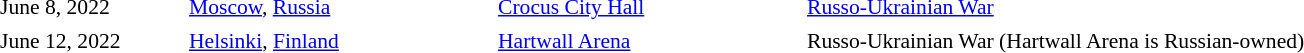<table cellpadding="2" style="border:0 solid darkgrey; font-size:90%">
<tr>
<th style="width:120px;"></th>
<th style="width:200px;"></th>
<th style="width:200px;"></th>
<th style="width:600px;"></th>
</tr>
<tr>
<td>June 8, 2022</td>
<td><a href='#'>Moscow</a>, <a href='#'>Russia</a></td>
<td><a href='#'>Crocus City Hall</a></td>
<td><a href='#'>Russo-Ukrainian War</a></td>
</tr>
<tr>
<td>June 12, 2022</td>
<td><a href='#'>Helsinki</a>, <a href='#'>Finland</a></td>
<td><a href='#'>Hartwall Arena</a></td>
<td>Russo-Ukrainian War (Hartwall Arena is Russian-owned)</td>
</tr>
</table>
